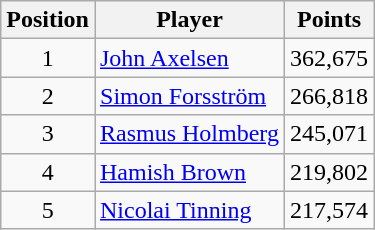<table class=wikitable>
<tr>
<th>Position</th>
<th>Player</th>
<th>Points</th>
</tr>
<tr>
<td align=center>1</td>
<td> <a href='#'>John Axelsen</a></td>
<td align=center>362,675</td>
</tr>
<tr>
<td align=center>2</td>
<td> <a href='#'>Simon Forsström</a></td>
<td align=center>266,818</td>
</tr>
<tr>
<td align=center>3</td>
<td> <a href='#'>Rasmus Holmberg</a></td>
<td align=center>245,071</td>
</tr>
<tr>
<td align=center>4</td>
<td> <a href='#'>Hamish Brown</a></td>
<td align=center>219,802</td>
</tr>
<tr>
<td align=center>5</td>
<td> <a href='#'>Nicolai Tinning</a></td>
<td align=center>217,574</td>
</tr>
</table>
